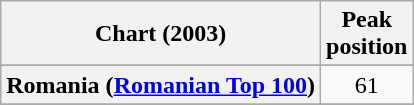<table class="wikitable sortable plainrowheaders" style="text-align:center">
<tr>
<th scope="col">Chart (2003)</th>
<th scope="col">Peak<br>position</th>
</tr>
<tr>
</tr>
<tr>
</tr>
<tr>
</tr>
<tr>
</tr>
<tr>
</tr>
<tr>
</tr>
<tr>
<th scope="row">Romania (<a href='#'>Romanian Top 100</a>)</th>
<td>61</td>
</tr>
<tr>
</tr>
<tr>
</tr>
<tr>
</tr>
<tr>
</tr>
</table>
